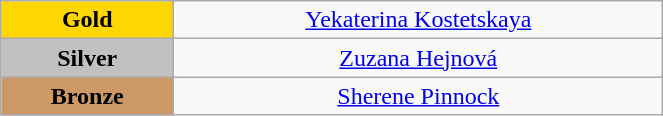<table class="wikitable" style="text-align:center; " width="35%">
<tr>
<td bgcolor="gold"><strong>Gold</strong></td>
<td><a href='#'>Yekaterina Kostetskaya</a><br>  <small><em></em></small></td>
</tr>
<tr>
<td bgcolor="silver"><strong>Silver</strong></td>
<td><a href='#'>Zuzana Hejnová</a><br>  <small><em></em></small></td>
</tr>
<tr>
<td bgcolor="CC9966"><strong>Bronze</strong></td>
<td><a href='#'>Sherene Pinnock</a><br>  <small><em></em></small></td>
</tr>
</table>
